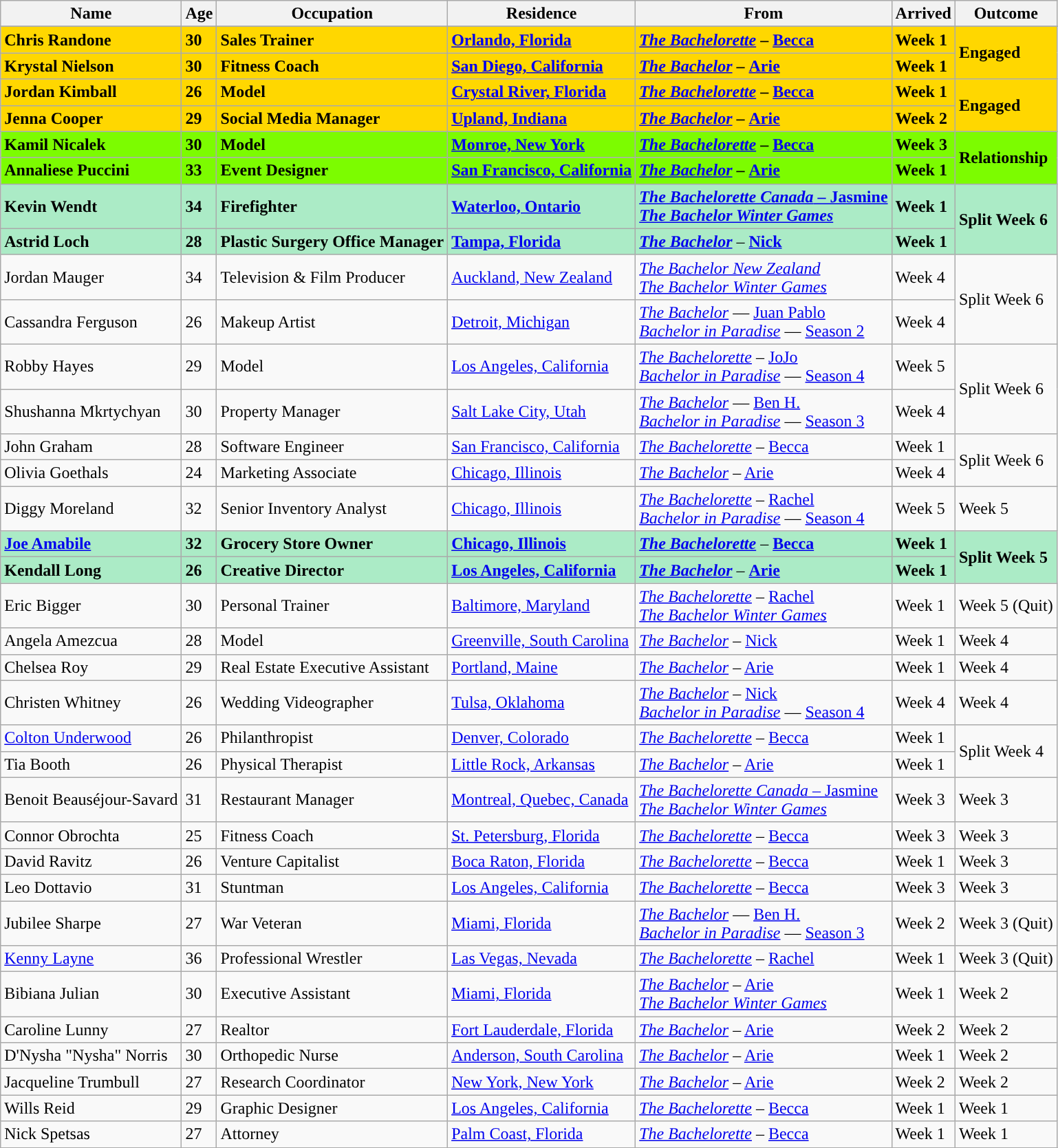<table class="wikitable sortable" style="text-align:left;">
<tr>
<th>Name</th>
<th>Age</th>
<th>Occupation</th>
<th>Residence</th>
<th>From</th>
<th>Arrived</th>
<th>Outcome</th>
</tr>
<tr>
</tr>
<tr bgcolor="gold">
<td align=left><strong>Chris Randone</strong></td>
<td><strong>30</strong></td>
<td><strong>Sales Trainer</strong></td>
<td><strong><a href='#'>Orlando, Florida</a></strong></td>
<td><strong><a href='#'><em>The Bachelorette</em></a></strong> <strong>–</strong> <strong><a href='#'>Becca</a></strong></td>
<td><strong>Week 1</strong></td>
<td rowspan="2"><strong>Engaged</strong></td>
</tr>
<tr bgcolor="gold">
<td align=left><strong>Krystal Nielson</strong></td>
<td><strong>30</strong></td>
<td><strong>Fitness Coach</strong></td>
<td><strong><a href='#'>San Diego, California</a></strong></td>
<td><strong><a href='#'><em>The Bachelor</em></a></strong> <strong>–</strong> <strong><a href='#'>Arie</a></strong></td>
<td><strong>Week 1</strong></td>
</tr>
<tr bgcolor="gold">
<td align=left><strong>Jordan Kimball</strong></td>
<td><strong>26</strong></td>
<td><strong>Model</strong></td>
<td><strong><a href='#'>Crystal River, Florida</a></strong></td>
<td><strong><a href='#'><em>The Bachelorette</em></a></strong> <strong>–</strong> <strong><a href='#'>Becca</a></strong></td>
<td><strong>Week 1</strong></td>
<td rowspan="2"><strong>Engaged</strong></td>
</tr>
<tr bgcolor="gold">
<td align=left><strong>Jenna Cooper</strong></td>
<td><strong>29</strong></td>
<td><strong>Social Media Manager</strong></td>
<td><strong><a href='#'>Upland, Indiana</a></strong></td>
<td><strong><a href='#'><em>The Bachelor</em></a></strong> <strong>–</strong> <strong><a href='#'>Arie</a></strong></td>
<td><strong>Week 2</strong></td>
</tr>
<tr bgcolor="#7CFC00">
<td align=left><strong>Kamil Nicalek</strong></td>
<td><strong>30</strong></td>
<td><strong>Model</strong></td>
<td><strong><a href='#'>Monroe, New York</a></strong></td>
<td><strong><a href='#'><em>The Bachelorette</em></a></strong> <strong>–</strong> <strong><a href='#'>Becca</a></strong></td>
<td><strong>Week 3</strong></td>
<td rowspan="2"><strong>Relationship</strong></td>
</tr>
<tr bgcolor="#7CFC00">
<td align=left><strong>Annaliese Puccini</strong></td>
<td><strong>33</strong></td>
<td><strong>Event Designer</strong></td>
<td><strong><a href='#'>San Francisco, California</a></strong></td>
<td><strong><a href='#'><em>The Bachelor</em></a></strong> <strong>–</strong> <strong><a href='#'>Arie</a></strong></td>
<td><strong>Week 1</strong></td>
</tr>
<tr bgcolor="#ABEBC6">
<td align=left><strong>Kevin Wendt</strong></td>
<td><strong>34</strong></td>
<td><strong>Firefighter</strong></td>
<td><strong><a href='#'>Waterloo, Ontario</a></strong></td>
<td><strong><a href='#'><em>The Bachelorette Canada</em> – Jasmine</a></strong><br><strong><em><a href='#'>The Bachelor Winter Games</a></em></strong></td>
<td><strong>Week 1</strong></td>
<td rowspan="2"><strong>Split Week 6</strong></td>
</tr>
<tr bgcolor="#ABEBC6">
<td align=left><strong>Astrid Loch</strong></td>
<td><strong>28</strong></td>
<td><strong>Plastic Surgery Office Manager</strong></td>
<td><strong><a href='#'>Tampa, Florida</a></strong></td>
<td><strong><a href='#'><em>The Bachelor</em></a></strong> – <strong><a href='#'>Nick</a></strong></td>
<td><strong>Week 1</strong></td>
</tr>
<tr>
<td align=left>Jordan Mauger</td>
<td>34</td>
<td>Television & Film Producer</td>
<td><a href='#'>Auckland, New Zealand</a></td>
<td><em><a href='#'>The Bachelor New Zealand</a></em><br><em><a href='#'>The Bachelor Winter Games</a></em></td>
<td>Week 4</td>
<td rowspan="2">Split Week 6</td>
</tr>
<tr>
<td align=left>Cassandra Ferguson</td>
<td>26</td>
<td>Makeup Artist</td>
<td><a href='#'>Detroit, Michigan</a></td>
<td><a href='#'><em>The Bachelor</em></a> — <a href='#'>Juan Pablo</a><br><em><a href='#'>Bachelor in Paradise</a></em> — <a href='#'>Season 2</a></td>
<td>Week 4</td>
</tr>
<tr>
<td align=left>Robby Hayes</td>
<td>29</td>
<td>Model</td>
<td><a href='#'>Los Angeles, California</a></td>
<td><a href='#'><em>The Bachelorette</em></a> – <a href='#'>JoJo</a><br><em><a href='#'>Bachelor in Paradise</a></em> — <a href='#'>Season 4</a></td>
<td>Week 5</td>
<td rowspan="2">Split Week 6</td>
</tr>
<tr>
<td align=left>Shushanna Mkrtychyan</td>
<td>30</td>
<td>Property Manager</td>
<td><a href='#'>Salt Lake City, Utah</a></td>
<td><a href='#'><em>The Bachelor</em></a> — <a href='#'>Ben H.</a><br>  <em><a href='#'>Bachelor in Paradise</a></em> — <a href='#'>Season 3</a></td>
<td>Week 4</td>
</tr>
<tr>
<td align=left>John Graham</td>
<td>28</td>
<td>Software Engineer</td>
<td><a href='#'>San Francisco, California</a></td>
<td><a href='#'><em>The Bachelorette</em></a> – <a href='#'>Becca</a></td>
<td>Week 1</td>
<td rowspan="2">Split Week 6</td>
</tr>
<tr>
<td align=left>Olivia Goethals</td>
<td>24</td>
<td>Marketing Associate</td>
<td><a href='#'>Chicago, Illinois</a></td>
<td><a href='#'><em>The Bachelor</em></a> – <a href='#'>Arie</a></td>
<td>Week 4</td>
</tr>
<tr>
<td align=left>Diggy Moreland</td>
<td>32</td>
<td>Senior Inventory Analyst</td>
<td><a href='#'>Chicago, Illinois</a></td>
<td><a href='#'><em>The Bachelorette</em></a> – <a href='#'>Rachel</a><br><em><a href='#'>Bachelor in Paradise</a></em> — <a href='#'>Season 4</a></td>
<td>Week 5</td>
<td>Week 5</td>
</tr>
<tr bgcolor="#ABEBC6">
<td align=left><strong><a href='#'>Joe Amabile</a></strong></td>
<td><strong>32</strong></td>
<td><strong>Grocery Store Owner</strong></td>
<td><strong><a href='#'>Chicago, Illinois</a></strong></td>
<td><strong><a href='#'><em>The Bachelorette</em></a></strong> – <strong><a href='#'>Becca</a></strong></td>
<td><strong>Week 1</strong></td>
<td rowspan="2"><strong>Split Week 5</strong></td>
</tr>
<tr bgcolor="#ABEBC6">
<td align=left><strong>Kendall Long</strong></td>
<td><strong>26</strong></td>
<td><strong>Creative Director</strong></td>
<td><strong><a href='#'>Los Angeles, California</a></strong></td>
<td><strong><a href='#'><em>The Bachelor</em></a></strong> – <strong><a href='#'>Arie</a></strong></td>
<td><strong>Week 1</strong></td>
</tr>
<tr>
<td align=left>Eric Bigger</td>
<td>30</td>
<td>Personal Trainer</td>
<td><a href='#'>Baltimore, Maryland</a></td>
<td><a href='#'><em>The Bachelorette</em></a> – <a href='#'>Rachel</a><br><em><a href='#'>The Bachelor Winter Games</a></em></td>
<td>Week 1</td>
<td>Week 5 (Quit)</td>
</tr>
<tr>
<td align=left>Angela Amezcua</td>
<td>28</td>
<td>Model</td>
<td><a href='#'>Greenville, South Carolina</a></td>
<td><a href='#'><em>The Bachelor</em></a> – <a href='#'>Nick</a></td>
<td>Week 1</td>
<td>Week 4</td>
</tr>
<tr>
<td align=left>Chelsea Roy</td>
<td>29</td>
<td>Real Estate Executive Assistant</td>
<td><a href='#'>Portland, Maine</a></td>
<td><a href='#'><em>The Bachelor</em></a> – <a href='#'>Arie</a></td>
<td>Week 1</td>
<td>Week 4</td>
</tr>
<tr>
<td align=left>Christen Whitney</td>
<td>26</td>
<td>Wedding Videographer</td>
<td><a href='#'>Tulsa, Oklahoma</a></td>
<td><a href='#'><em>The Bachelor</em></a> – <a href='#'>Nick</a><br>  <em><a href='#'>Bachelor in Paradise</a></em> — <a href='#'>Season 4</a></td>
<td>Week 4</td>
<td>Week 4</td>
</tr>
<tr>
<td align=left><a href='#'>Colton Underwood</a></td>
<td>26</td>
<td>Philanthropist</td>
<td><a href='#'>Denver, Colorado</a></td>
<td><a href='#'><em>The Bachelorette</em></a> – <a href='#'>Becca</a></td>
<td>Week 1</td>
<td rowspan="2">Split Week 4</td>
</tr>
<tr>
<td align=left>Tia Booth</td>
<td>26</td>
<td>Physical Therapist</td>
<td><a href='#'>Little Rock, Arkansas</a></td>
<td><a href='#'><em>The Bachelor</em></a> – <a href='#'>Arie</a></td>
<td>Week 1</td>
</tr>
<tr>
<td align=left>Benoit Beauséjour-Savard</td>
<td>31</td>
<td>Restaurant Manager</td>
<td><a href='#'>Montreal, Quebec, Canada</a></td>
<td><a href='#'><em>The Bachelorette Canada</em> – Jasmine</a><br><em><a href='#'>The Bachelor Winter Games</a></em></td>
<td>Week 3</td>
<td>Week 3</td>
</tr>
<tr>
<td align=left>Connor Obrochta</td>
<td>25</td>
<td>Fitness Coach</td>
<td><a href='#'>St. Petersburg, Florida</a></td>
<td><a href='#'><em>The Bachelorette</em></a> – <a href='#'>Becca</a></td>
<td>Week 3</td>
<td>Week 3</td>
</tr>
<tr>
<td align=left>David Ravitz</td>
<td>26</td>
<td>Venture Capitalist</td>
<td><a href='#'>Boca Raton, Florida</a></td>
<td><a href='#'><em>The Bachelorette</em></a> – <a href='#'>Becca</a></td>
<td>Week 1</td>
<td>Week 3</td>
</tr>
<tr>
<td align=left>Leo Dottavio</td>
<td>31</td>
<td>Stuntman</td>
<td><a href='#'>Los Angeles, California</a></td>
<td><a href='#'><em>The Bachelorette</em></a> – <a href='#'>Becca</a></td>
<td>Week 3</td>
<td>Week 3</td>
</tr>
<tr>
<td align=left>Jubilee Sharpe</td>
<td>27</td>
<td>War Veteran</td>
<td><a href='#'>Miami, Florida</a></td>
<td><a href='#'><em>The Bachelor</em></a> — <a href='#'>Ben H.</a><br><em><a href='#'>Bachelor in Paradise</a></em> — <a href='#'>Season 3</a></td>
<td>Week 2</td>
<td>Week 3 (Quit)</td>
</tr>
<tr>
<td align=left><a href='#'>Kenny Layne</a></td>
<td>36</td>
<td>Professional Wrestler</td>
<td><a href='#'>Las Vegas, Nevada</a></td>
<td><a href='#'><em>The Bachelorette</em></a> – <a href='#'>Rachel</a></td>
<td>Week 1</td>
<td>Week 3 (Quit)</td>
</tr>
<tr>
<td align=left>Bibiana Julian</td>
<td>30</td>
<td>Executive Assistant</td>
<td><a href='#'>Miami, Florida</a></td>
<td><a href='#'><em>The Bachelor</em></a> – <a href='#'>Arie</a><br><em><a href='#'>The Bachelor Winter Games</a></em></td>
<td>Week 1</td>
<td>Week 2</td>
</tr>
<tr>
<td align=left>Caroline Lunny</td>
<td>27</td>
<td>Realtor</td>
<td><a href='#'>Fort Lauderdale, Florida</a></td>
<td><a href='#'><em>The Bachelor</em></a> – <a href='#'>Arie</a></td>
<td>Week 2</td>
<td>Week 2</td>
</tr>
<tr>
<td align=left>D'Nysha "Nysha" Norris</td>
<td>30</td>
<td>Orthopedic Nurse</td>
<td><a href='#'>Anderson, South Carolina</a></td>
<td><a href='#'><em>The Bachelor</em></a> – <a href='#'>Arie</a></td>
<td>Week 1</td>
<td>Week 2</td>
</tr>
<tr>
<td align=left>Jacqueline Trumbull</td>
<td>27</td>
<td>Research Coordinator</td>
<td><a href='#'>New York, New York</a></td>
<td><a href='#'><em>The Bachelor</em></a> – <a href='#'>Arie</a></td>
<td>Week 2</td>
<td>Week 2</td>
</tr>
<tr>
<td align=left>Wills Reid</td>
<td>29</td>
<td>Graphic Designer</td>
<td><a href='#'>Los Angeles, California</a></td>
<td><a href='#'><em>The Bachelorette</em></a> – <a href='#'>Becca</a></td>
<td>Week 1</td>
<td>Week 1</td>
</tr>
<tr>
<td align=left>Nick Spetsas</td>
<td>27</td>
<td>Attorney</td>
<td><a href='#'>Palm Coast, Florida</a></td>
<td><a href='#'><em>The Bachelorette</em></a> – <a href='#'>Becca</a></td>
<td>Week 1</td>
<td>Week 1</td>
</tr>
<tr>
</tr>
</table>
